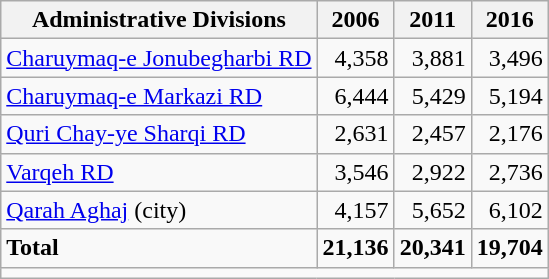<table class="wikitable">
<tr>
<th>Administrative Divisions</th>
<th>2006</th>
<th>2011</th>
<th>2016</th>
</tr>
<tr>
<td><a href='#'>Charuymaq-e Jonubegharbi RD</a></td>
<td style="text-align: right;">4,358</td>
<td style="text-align: right;">3,881</td>
<td style="text-align: right;">3,496</td>
</tr>
<tr>
<td><a href='#'>Charuymaq-e Markazi RD</a></td>
<td style="text-align: right;">6,444</td>
<td style="text-align: right;">5,429</td>
<td style="text-align: right;">5,194</td>
</tr>
<tr>
<td><a href='#'>Quri Chay-ye Sharqi RD</a></td>
<td style="text-align: right;">2,631</td>
<td style="text-align: right;">2,457</td>
<td style="text-align: right;">2,176</td>
</tr>
<tr>
<td><a href='#'>Varqeh RD</a></td>
<td style="text-align: right;">3,546</td>
<td style="text-align: right;">2,922</td>
<td style="text-align: right;">2,736</td>
</tr>
<tr>
<td><a href='#'>Qarah Aghaj</a> (city)</td>
<td style="text-align: right;">4,157</td>
<td style="text-align: right;">5,652</td>
<td style="text-align: right;">6,102</td>
</tr>
<tr>
<td><strong>Total</strong></td>
<td style="text-align: right;"><strong>21,136</strong></td>
<td style="text-align: right;"><strong>20,341</strong></td>
<td style="text-align: right;"><strong>19,704</strong></td>
</tr>
<tr>
<td colspan=4></td>
</tr>
</table>
